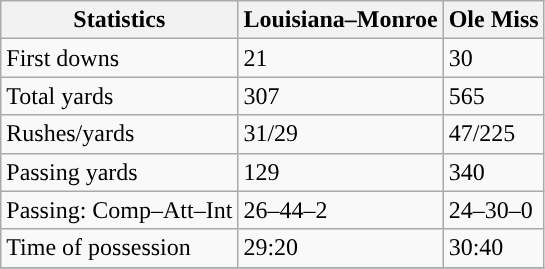<table class="wikitable" style="float: left;">
<tr>
<th>Statistics</th>
<th>Louisiana–Monroe</th>
<th>Ole Miss</th>
</tr>
<tr>
<td>First downs</td>
<td>21</td>
<td>30</td>
</tr>
<tr>
<td>Total yards</td>
<td>307</td>
<td>565</td>
</tr>
<tr>
<td>Rushes/yards</td>
<td>31/29</td>
<td>47/225</td>
</tr>
<tr>
<td>Passing yards</td>
<td>129</td>
<td>340</td>
</tr>
<tr>
<td>Passing: Comp–Att–Int</td>
<td>26–44–2</td>
<td>24–30–0</td>
</tr>
<tr>
<td>Time of possession</td>
<td>29:20</td>
<td>30:40</td>
</tr>
<tr>
</tr>
</table>
